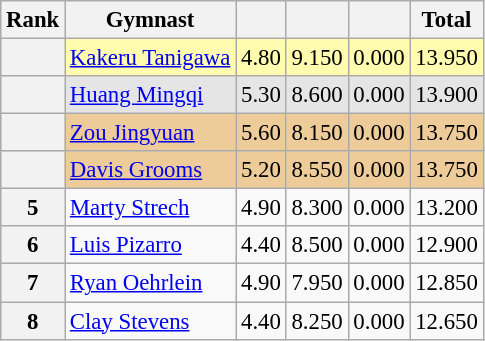<table class="wikitable sortable" style="text-align:center; font-size:95%">
<tr>
<th scope=col>Rank</th>
<th scope=col>Gymnast</th>
<th scope=col></th>
<th scope=col></th>
<th scope=col></th>
<th scope=col>Total</th>
</tr>
<tr bgcolor=fffcaf>
<th scope=row style="text-align:center"></th>
<td align=left><a href='#'>Kakeru Tanigawa</a><br></td>
<td>4.80</td>
<td>9.150</td>
<td>0.000</td>
<td>13.950</td>
</tr>
<tr bgcolor=e5e5e5>
<th scope=row style="text-align:center"></th>
<td align=left><a href='#'>Huang Mingqi</a><br></td>
<td>5.30</td>
<td>8.600</td>
<td>0.000</td>
<td>13.900</td>
</tr>
<tr bgcolor=eecc99>
<th scope=row style="text-align:center"></th>
<td align=left><a href='#'>Zou Jingyuan</a><br></td>
<td>5.60</td>
<td>8.150</td>
<td>0.000</td>
<td>13.750</td>
</tr>
<tr bgcolor=eecc99>
<th scope=row style="text-align:center"></th>
<td align=left><a href='#'>Davis Grooms</a><br></td>
<td>5.20</td>
<td>8.550</td>
<td>0.000</td>
<td>13.750</td>
</tr>
<tr>
<th scope=row style="text-align:center">5</th>
<td align=left><a href='#'>Marty Strech</a><br></td>
<td>4.90</td>
<td>8.300</td>
<td>0.000</td>
<td>13.200</td>
</tr>
<tr>
<th scope=row style="text-align:center">6</th>
<td align=left><a href='#'>Luis Pizarro</a><br></td>
<td>4.40</td>
<td>8.500</td>
<td>0.000</td>
<td>12.900</td>
</tr>
<tr>
<th scope=row style="text-align:center">7</th>
<td align=left><a href='#'>Ryan Oehrlein</a><br></td>
<td>4.90</td>
<td>7.950</td>
<td>0.000</td>
<td>12.850</td>
</tr>
<tr>
<th scope=row style="text-align:center">8</th>
<td align=left><a href='#'>Clay Stevens</a><br></td>
<td>4.40</td>
<td>8.250</td>
<td>0.000</td>
<td>12.650</td>
</tr>
</table>
